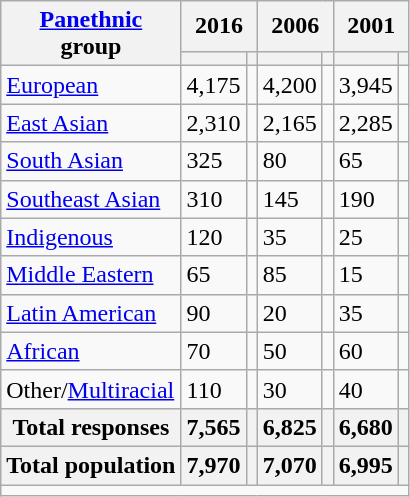<table class="wikitable sortable">
<tr>
<th rowspan="2"><a href='#'>Panethnic</a><br>group</th>
<th colspan="2">2016</th>
<th colspan="2">2006</th>
<th colspan="2">2001</th>
</tr>
<tr>
<th><a href='#'></a></th>
<th></th>
<th></th>
<th></th>
<th></th>
<th></th>
</tr>
<tr>
<td><a href='#'>European</a></td>
<td>4,175</td>
<td></td>
<td>4,200</td>
<td></td>
<td>3,945</td>
<td></td>
</tr>
<tr>
<td><a href='#'>East Asian</a></td>
<td>2,310</td>
<td></td>
<td>2,165</td>
<td></td>
<td>2,285</td>
<td></td>
</tr>
<tr>
<td><a href='#'>South Asian</a></td>
<td>325</td>
<td></td>
<td>80</td>
<td></td>
<td>65</td>
<td></td>
</tr>
<tr>
<td><a href='#'>Southeast Asian</a></td>
<td>310</td>
<td></td>
<td>145</td>
<td></td>
<td>190</td>
<td></td>
</tr>
<tr>
<td><a href='#'>Indigenous</a></td>
<td>120</td>
<td></td>
<td>35</td>
<td></td>
<td>25</td>
<td></td>
</tr>
<tr>
<td><a href='#'>Middle Eastern</a></td>
<td>65</td>
<td></td>
<td>85</td>
<td></td>
<td>15</td>
<td></td>
</tr>
<tr>
<td><a href='#'>Latin American</a></td>
<td>90</td>
<td></td>
<td>20</td>
<td></td>
<td>35</td>
<td></td>
</tr>
<tr>
<td><a href='#'>African</a></td>
<td>70</td>
<td></td>
<td>50</td>
<td></td>
<td>60</td>
<td></td>
</tr>
<tr>
<td>Other/<a href='#'>Multiracial</a></td>
<td>110</td>
<td></td>
<td>30</td>
<td></td>
<td>40</td>
<td></td>
</tr>
<tr>
<th>Total responses</th>
<th>7,565</th>
<th></th>
<th>6,825</th>
<th></th>
<th>6,680</th>
<th></th>
</tr>
<tr>
<th>Total population</th>
<th>7,970</th>
<th></th>
<th>7,070</th>
<th></th>
<th>6,995</th>
<th></th>
</tr>
<tr class="sortbottom">
<td colspan="10"></td>
</tr>
</table>
